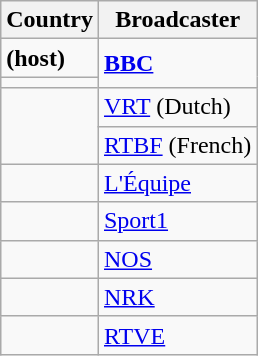<table class="wikitable">
<tr>
<th>Country</th>
<th>Broadcaster</th>
</tr>
<tr>
<td><strong></strong> <strong>(host)</strong></td>
<td rowspan="2"><strong><a href='#'>BBC</a></strong></td>
</tr>
<tr>
<td></td>
</tr>
<tr>
<td rowspan="2"></td>
<td><a href='#'>VRT</a> (Dutch)</td>
</tr>
<tr>
<td><a href='#'>RTBF</a> (French)</td>
</tr>
<tr>
<td></td>
<td><a href='#'>L'Équipe</a></td>
</tr>
<tr>
<td></td>
<td><a href='#'>Sport1</a></td>
</tr>
<tr>
<td></td>
<td><a href='#'>NOS</a></td>
</tr>
<tr>
<td></td>
<td><a href='#'>NRK</a></td>
</tr>
<tr>
<td></td>
<td><a href='#'>RTVE</a></td>
</tr>
</table>
